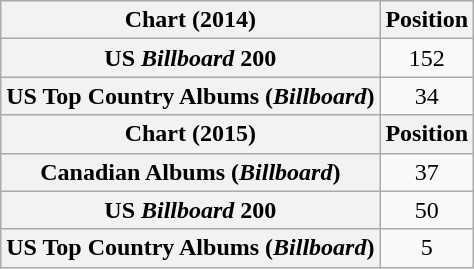<table class="wikitable sortable plainrowheaders">
<tr>
<th>Chart (2014)</th>
<th>Position</th>
</tr>
<tr>
<th scope="row">US <em>Billboard</em> 200</th>
<td style="text-align:center;">152</td>
</tr>
<tr>
<th scope="row">US Top Country Albums (<em>Billboard</em>)</th>
<td style="text-align:center;">34</td>
</tr>
<tr>
<th>Chart (2015)</th>
<th>Position</th>
</tr>
<tr>
<th scope="row">Canadian Albums (<em>Billboard</em>)</th>
<td style="text-align:center;">37</td>
</tr>
<tr>
<th scope="row">US <em>Billboard</em> 200</th>
<td style="text-align:center;">50</td>
</tr>
<tr>
<th scope="row">US Top Country Albums (<em>Billboard</em>)</th>
<td style="text-align:center;">5</td>
</tr>
</table>
